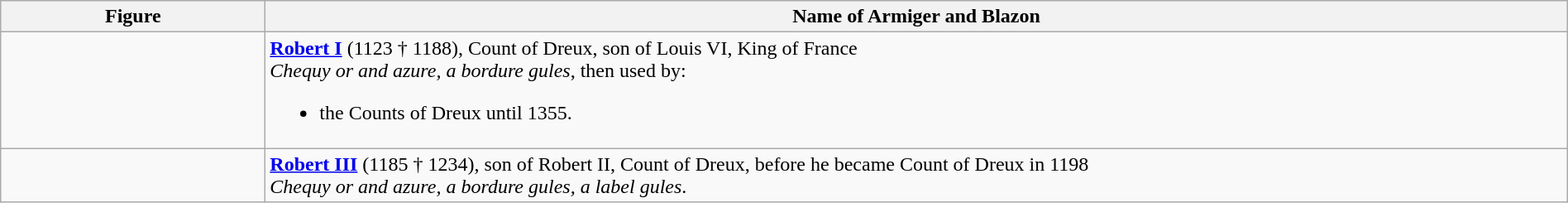<table class=wikitable width="100%">
<tr valign=top align=center>
<th width="206">Figure</th>
<th>Name of Armiger and Blazon</th>
</tr>
<tr valign=top>
<td align=center></td>
<td><strong><a href='#'>Robert I</a></strong> (1123 † 1188), Count of Dreux, son of Louis VI, King of France<br><em>Chequy or and azure, a bordure gules</em>, then used by:<ul><li>the Counts of Dreux until 1355.</li></ul></td>
</tr>
<tr valign=top>
<td align=center></td>
<td><strong><a href='#'>Robert III</a></strong> (1185 † 1234), son of Robert II, Count of Dreux, before he became Count of Dreux in 1198<br><em>Chequy or and azure, a bordure gules, a label gules</em>.</td>
</tr>
</table>
